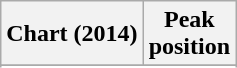<table class="wikitable sortable plainrowheaders" style="text-align:center">
<tr>
<th scope="col">Chart (2014)</th>
<th scope="col">Peak<br> position</th>
</tr>
<tr>
</tr>
<tr>
</tr>
</table>
